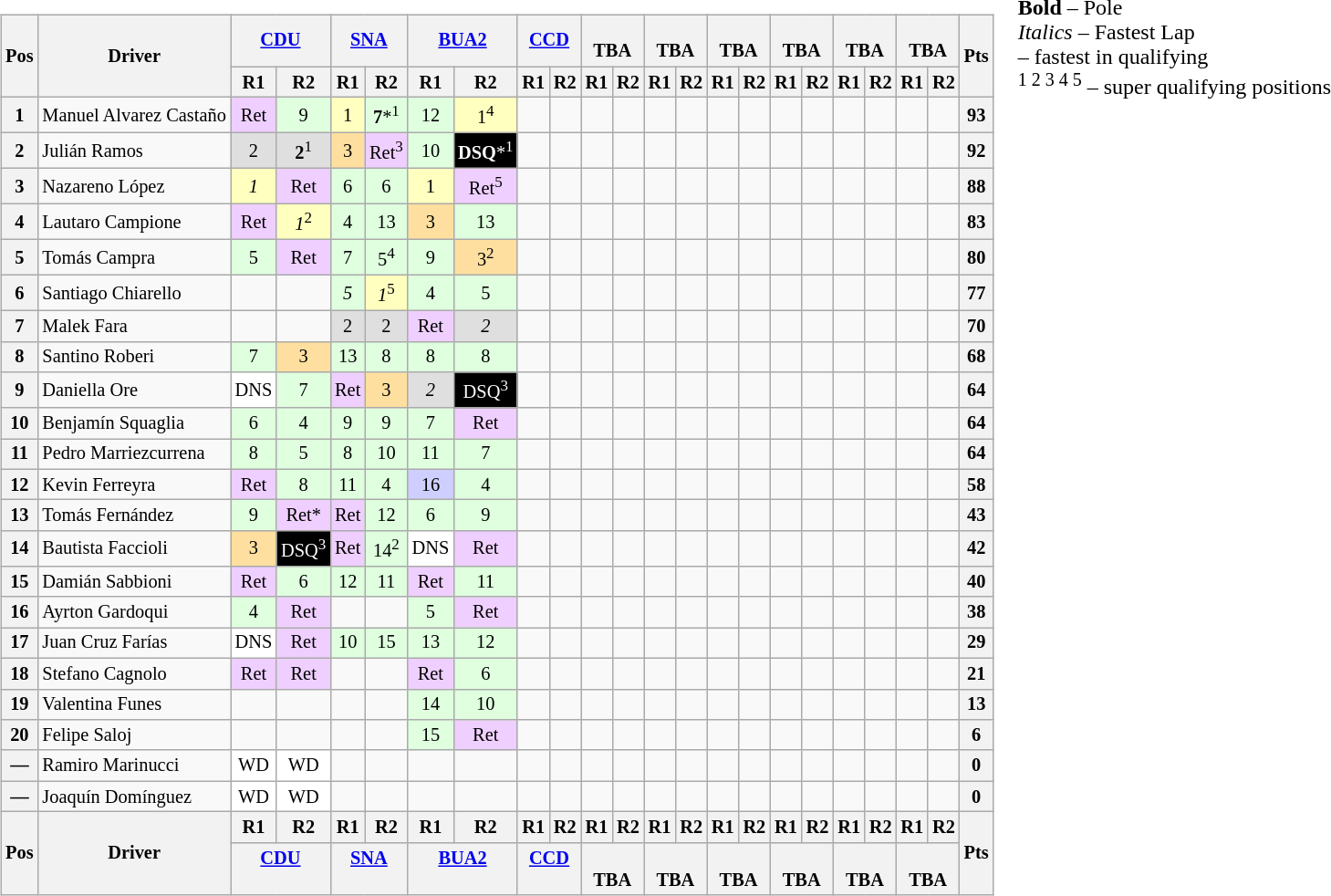<table>
<tr>
<td valign="top"><br><table class="wikitable" style="font-size:85%; text-align:center">
<tr>
<th rowspan="2" valign="middle">Pos</th>
<th rowspan="2" valign="middle">Driver</th>
<th colspan="2"><a href='#'>CDU</a><br></th>
<th colspan="2"><a href='#'>SNA</a><br></th>
<th colspan="2"><a href='#'>BUA2</a><br></th>
<th colspan="2"><a href='#'>CCD</a><br></th>
<th colspan="2"><br>TBA</th>
<th colspan="2"><br>TBA</th>
<th colspan="2"><br>TBA</th>
<th colspan="2"><br>TBA</th>
<th colspan="2"><br>TBA</th>
<th colspan="2"><br>TBA</th>
<th rowspan="2" valign="middle">Pts</th>
</tr>
<tr>
<th>R1</th>
<th>R2</th>
<th>R1</th>
<th>R2</th>
<th>R1</th>
<th>R2</th>
<th>R1</th>
<th>R2</th>
<th>R1</th>
<th>R2</th>
<th>R1</th>
<th>R2</th>
<th>R1</th>
<th>R2</th>
<th>R1</th>
<th>R2</th>
<th>R1</th>
<th>R2</th>
<th>R1</th>
<th>R2</th>
</tr>
<tr>
<th>1</th>
<td align="left"> Manuel Alvarez Castaño</td>
<td style="background:#EFCFFF;">Ret</td>
<td style="background:#DFFFDF;">9</td>
<td style="background:#FFFFBF;">1</td>
<td style="background:#DFFFDF;"><strong>7</strong>*<sup>1</sup></td>
<td style="background:#DFFFDF;">12</td>
<td style="background:#FFFFBF;">1<sup>4</sup></td>
<td></td>
<td></td>
<td></td>
<td></td>
<td></td>
<td></td>
<td></td>
<td></td>
<td></td>
<td></td>
<td></td>
<td></td>
<td></td>
<td></td>
<th>93</th>
</tr>
<tr>
<th>2</th>
<td align="left"> Julián Ramos</td>
<td style="background:#DFDFDF;">2</td>
<td style="background:#DFDFDF;"><strong>2</strong><sup>1</sup></td>
<td style="background:#FFDF9F;">3</td>
<td style="background:#EFCFFF;">Ret<sup>3</sup></td>
<td style="background:#DFFFDF;">10</td>
<td style="background-color:#000000;color:white"><strong>DSQ</strong>*<sup>1</sup></td>
<td></td>
<td></td>
<td></td>
<td></td>
<td></td>
<td></td>
<td></td>
<td></td>
<td></td>
<td></td>
<td></td>
<td></td>
<td></td>
<td></td>
<th>92</th>
</tr>
<tr>
<th>3</th>
<td align="left"> Nazareno López</td>
<td style="background:#FFFFBF;"><em>1</em></td>
<td style="background:#EFCFFF;">Ret</td>
<td style="background:#DFFFDF;">6</td>
<td style="background:#DFFFDF;">6</td>
<td style="background:#FFFFBF;">1</td>
<td style="background:#EFCFFF;">Ret<sup>5</sup></td>
<td></td>
<td></td>
<td></td>
<td></td>
<td></td>
<td></td>
<td></td>
<td></td>
<td></td>
<td></td>
<td></td>
<td></td>
<td></td>
<td></td>
<th>88</th>
</tr>
<tr>
<th>4</th>
<td align="left"> Lautaro Campione</td>
<td style="background:#EFCFFF;">Ret</td>
<td style="background:#FFFFBF;"><em>1</em><sup>2</sup></td>
<td style="background:#DFFFDF;">4</td>
<td style="background:#DFFFDF;">13</td>
<td style="background:#FFDF9F;">3</td>
<td style="background:#DFFFDF;">13</td>
<td></td>
<td></td>
<td></td>
<td></td>
<td></td>
<td></td>
<td></td>
<td></td>
<td></td>
<td></td>
<td></td>
<td></td>
<td></td>
<td></td>
<th>83</th>
</tr>
<tr>
<th>5</th>
<td align="left"> Tomás Campra</td>
<td style="background:#DFFFDF;">5</td>
<td style="background:#EFCFFF;">Ret</td>
<td style="background:#DFFFDF;">7</td>
<td style="background:#DFFFDF;">5<sup>4</sup></td>
<td style="background:#DFFFDF;">9</td>
<td style="background:#FFDF9F;">3<sup>2</sup></td>
<td></td>
<td></td>
<td></td>
<td></td>
<td></td>
<td></td>
<td></td>
<td></td>
<td></td>
<td></td>
<td></td>
<td></td>
<td></td>
<td></td>
<th>80</th>
</tr>
<tr>
<th>6</th>
<td align="left"> Santiago Chiarello</td>
<td></td>
<td></td>
<td style="background:#DFFFDF;"><em>5</em></td>
<td style="background:#FFFFBF;"><em>1</em><sup>5</sup></td>
<td style="background:#DFFFDF;">4</td>
<td style="background:#DFFFDF;">5</td>
<td></td>
<td></td>
<td></td>
<td></td>
<td></td>
<td></td>
<td></td>
<td></td>
<td></td>
<td></td>
<td></td>
<td></td>
<td></td>
<td></td>
<th>77</th>
</tr>
<tr>
<th>7</th>
<td align="left"> Malek Fara</td>
<td></td>
<td></td>
<td style="background:#DFDFDF;">2</td>
<td style="background:#DFDFDF;">2</td>
<td style="background:#EFCFFF;">Ret</td>
<td style="background:#DFDFDF;"><em>2</em></td>
<td></td>
<td></td>
<td></td>
<td></td>
<td></td>
<td></td>
<td></td>
<td></td>
<td></td>
<td></td>
<td></td>
<td></td>
<td></td>
<td></td>
<th>70</th>
</tr>
<tr>
<th>8</th>
<td align="left"> Santino Roberi</td>
<td style="background:#DFFFDF;">7</td>
<td style="background:#FFDF9F;">3</td>
<td style="background:#DFFFDF;">13</td>
<td style="background:#DFFFDF;">8</td>
<td style="background:#DFFFDF;">8</td>
<td style="background:#DFFFDF;">8</td>
<td></td>
<td></td>
<td></td>
<td></td>
<td></td>
<td></td>
<td></td>
<td></td>
<td></td>
<td></td>
<td></td>
<td></td>
<td></td>
<td></td>
<th>68</th>
</tr>
<tr>
<th>9</th>
<td align="left"> Daniella Ore</td>
<td style="background:#FFFFFF;">DNS</td>
<td style="background:#DFFFDF;">7</td>
<td style="background:#EFCFFF;">Ret</td>
<td style="background:#FFDF9F;">3</td>
<td style="background:#DFDFDF;"><em>2</em></td>
<td style="background-color:#000000;color:white">DSQ<sup>3</sup></td>
<td></td>
<td></td>
<td></td>
<td></td>
<td></td>
<td></td>
<td></td>
<td></td>
<td></td>
<td></td>
<td></td>
<td></td>
<td></td>
<td></td>
<th>64</th>
</tr>
<tr>
<th>10</th>
<td align="left"> Benjamín Squaglia</td>
<td style="background:#DFFFDF;">6</td>
<td style="background:#DFFFDF;">4</td>
<td style="background:#DFFFDF;">9</td>
<td style="background:#DFFFDF;">9</td>
<td style="background:#DFFFDF;">7</td>
<td style="background:#EFCFFF;">Ret</td>
<td></td>
<td></td>
<td></td>
<td></td>
<td></td>
<td></td>
<td></td>
<td></td>
<td></td>
<td></td>
<td></td>
<td></td>
<td></td>
<td></td>
<th>64</th>
</tr>
<tr>
<th>11</th>
<td align="left"> Pedro Marriezcurrena</td>
<td style="background:#DFFFDF;">8</td>
<td style="background:#DFFFDF;">5</td>
<td style="background:#DFFFDF;">8</td>
<td style="background:#DFFFDF;">10</td>
<td style="background:#DFFFDF;">11</td>
<td style="background:#DFFFDF;">7</td>
<td></td>
<td></td>
<td></td>
<td></td>
<td></td>
<td></td>
<td></td>
<td></td>
<td></td>
<td></td>
<td></td>
<td></td>
<td></td>
<td></td>
<th>64</th>
</tr>
<tr>
<th>12</th>
<td align="left"> Kevin Ferreyra</td>
<td style="background:#EFCFFF;">Ret</td>
<td style="background:#DFFFDF;">8</td>
<td style="background:#DFFFDF;">11</td>
<td style="background:#DFFFDF;">4</td>
<td style="background:#CFCFFF;">16</td>
<td style="background:#DFFFDF;">4</td>
<td></td>
<td></td>
<td></td>
<td></td>
<td></td>
<td></td>
<td></td>
<td></td>
<td></td>
<td></td>
<td></td>
<td></td>
<td></td>
<td></td>
<th>58</th>
</tr>
<tr>
<th>13</th>
<td align="left"> Tomás Fernández</td>
<td style="background:#DFFFDF;">9</td>
<td style="background:#EFCFFF;">Ret*</td>
<td style="background:#EFCFFF;">Ret</td>
<td style="background:#DFFFDF;">12</td>
<td style="background:#DFFFDF;">6</td>
<td style="background:#DFFFDF;">9</td>
<td></td>
<td></td>
<td></td>
<td></td>
<td></td>
<td></td>
<td></td>
<td></td>
<td></td>
<td></td>
<td></td>
<td></td>
<td></td>
<td></td>
<th>43</th>
</tr>
<tr>
<th>14</th>
<td align="left"> Bautista Faccioli</td>
<td style="background:#FFDF9F;">3</td>
<td style="background-color:#000000;color:white">DSQ<sup>3</sup></td>
<td style="background:#EFCFFF;">Ret</td>
<td style="background:#DFFFDF;">14<sup>2</sup></td>
<td style="background:#FFFFFF;">DNS</td>
<td style="background:#EFCFFF;">Ret</td>
<td></td>
<td></td>
<td></td>
<td></td>
<td></td>
<td></td>
<td></td>
<td></td>
<td></td>
<td></td>
<td></td>
<td></td>
<td></td>
<td></td>
<th>42</th>
</tr>
<tr>
<th>15</th>
<td align="left"> Damián Sabbioni</td>
<td style="background:#EFCFFF;">Ret</td>
<td style="background:#DFFFDF;">6</td>
<td style="background:#DFFFDF;">12</td>
<td style="background:#DFFFDF;">11</td>
<td style="background:#EFCFFF;">Ret</td>
<td style="background:#DFFFDF;">11</td>
<td></td>
<td></td>
<td></td>
<td></td>
<td></td>
<td></td>
<td></td>
<td></td>
<td></td>
<td></td>
<td></td>
<td></td>
<td></td>
<td></td>
<th>40</th>
</tr>
<tr>
<th>16</th>
<td align="left"> Ayrton Gardoqui</td>
<td style="background:#DFFFDF;">4</td>
<td style="background:#EFCFFF;">Ret</td>
<td></td>
<td></td>
<td style="background:#DFFFDF;">5</td>
<td style="background:#EFCFFF;">Ret</td>
<td></td>
<td></td>
<td></td>
<td></td>
<td></td>
<td></td>
<td></td>
<td></td>
<td></td>
<td></td>
<td></td>
<td></td>
<td></td>
<td></td>
<th>38</th>
</tr>
<tr>
<th>17</th>
<td nowrap="" align="left"> Juan Cruz Farías</td>
<td style="background:#FFFFFF;">DNS</td>
<td style="background:#EFCFFF;">Ret</td>
<td style="background:#DFFFDF;">10</td>
<td style="background:#DFFFDF;">15</td>
<td style="background:#DFFFDF;">13</td>
<td style="background:#DFFFDF;">12</td>
<td></td>
<td></td>
<td></td>
<td></td>
<td></td>
<td></td>
<td></td>
<td></td>
<td></td>
<td></td>
<td></td>
<td></td>
<td></td>
<td></td>
<th>29</th>
</tr>
<tr>
<th>18</th>
<td align="left"> Stefano Cagnolo</td>
<td style="background:#EFCFFF;">Ret</td>
<td style="background:#EFCFFF;">Ret</td>
<td></td>
<td></td>
<td style="background:#EFCFFF;">Ret</td>
<td style="background:#DFFFDF;">6</td>
<td></td>
<td></td>
<td></td>
<td></td>
<td></td>
<td></td>
<td></td>
<td></td>
<td></td>
<td></td>
<td></td>
<td></td>
<td></td>
<td></td>
<th>21</th>
</tr>
<tr>
<th>19</th>
<td align="left"> Valentina Funes</td>
<td></td>
<td></td>
<td></td>
<td></td>
<td style="background:#DFFFDF;">14</td>
<td style="background:#DFFFDF;">10</td>
<td></td>
<td></td>
<td></td>
<td></td>
<td></td>
<td></td>
<td></td>
<td></td>
<td></td>
<td></td>
<td></td>
<td></td>
<td></td>
<td></td>
<th>13</th>
</tr>
<tr>
<th>20</th>
<td align="left"> Felipe Saloj</td>
<td></td>
<td></td>
<td></td>
<td></td>
<td style="background:#DFFFDF;">15</td>
<td style="background:#EFCFFF;">Ret</td>
<td></td>
<td></td>
<td></td>
<td></td>
<td></td>
<td></td>
<td></td>
<td></td>
<td></td>
<td></td>
<td></td>
<td></td>
<td></td>
<td></td>
<th>6</th>
</tr>
<tr>
<th>—</th>
<td align="left"> Ramiro Marinucci</td>
<td style="background:#FFFFFF;">WD</td>
<td style="background:#FFFFFF;">WD</td>
<td></td>
<td></td>
<td></td>
<td></td>
<td></td>
<td></td>
<td></td>
<td></td>
<td></td>
<td></td>
<td></td>
<td></td>
<td></td>
<td></td>
<td></td>
<td></td>
<td></td>
<td></td>
<th>0</th>
</tr>
<tr>
<th>—</th>
<td align="left"> Joaquín Domínguez</td>
<td style="background:#FFFFFF;">WD</td>
<td style="background:#FFFFFF;">WD</td>
<td></td>
<td></td>
<td></td>
<td></td>
<td></td>
<td></td>
<td></td>
<td></td>
<td></td>
<td></td>
<td></td>
<td></td>
<td></td>
<td></td>
<td></td>
<td></td>
<td></td>
<td></td>
<th>0</th>
</tr>
<tr>
<th rowspan="2">Pos</th>
<th rowspan="2">Driver</th>
<th>R1</th>
<th>R2</th>
<th>R1</th>
<th>R2</th>
<th>R1</th>
<th>R2</th>
<th>R1</th>
<th>R2</th>
<th>R1</th>
<th>R2</th>
<th>R1</th>
<th>R2</th>
<th>R1</th>
<th>R2</th>
<th>R1</th>
<th>R2</th>
<th>R1</th>
<th>R2</th>
<th>R1</th>
<th>R2</th>
<th rowspan="2">Pts</th>
</tr>
<tr valign="top">
<th colspan="2"><a href='#'>CDU</a><br></th>
<th colspan="2"><a href='#'>SNA</a><br></th>
<th colspan="2"><a href='#'>BUA2</a><br></th>
<th colspan="2"><a href='#'>CCD</a><br></th>
<th colspan="2"><br>TBA</th>
<th colspan="2"><br>TBA</th>
<th colspan="2"><br>TBA</th>
<th colspan="2"><br>TBA</th>
<th colspan="2"><br>TBA</th>
<th colspan="2"><br>TBA</th>
</tr>
</table>
</td>
<td valign="top"><br><strong>Bold</strong> – Pole<br><em>Italics</em> – Fastest Lap<br> – fastest in qualifying<br><sup>1 2 3 4 5</sup> – super qualifying positions</td>
</tr>
</table>
